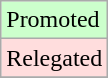<table class="wikitable">
<tr width=10px bgcolor="#ccffcc">
<td>Promoted</td>
</tr>
<tr width=10px bgcolor="#ffdddd">
<td>Relegated</td>
</tr>
<tr>
</tr>
</table>
